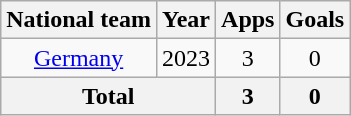<table class="wikitable" style="text-align:center">
<tr>
<th>National team</th>
<th>Year</th>
<th>Apps</th>
<th>Goals</th>
</tr>
<tr>
<td><a href='#'>Germany</a></td>
<td>2023</td>
<td>3</td>
<td>0</td>
</tr>
<tr>
<th colspan="2">Total</th>
<th>3</th>
<th>0</th>
</tr>
</table>
